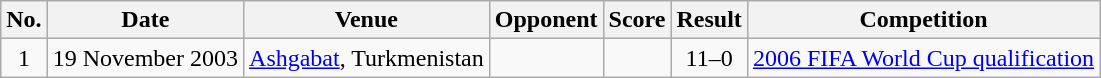<table class="wikitable sortable">
<tr>
<th scope="col">No.</th>
<th scope="col">Date</th>
<th scope="col">Venue</th>
<th scope="col">Opponent</th>
<th scope="col">Score</th>
<th scope="col">Result</th>
<th scope="col">Competition</th>
</tr>
<tr>
<td style="text-align:center">1</td>
<td>19 November 2003</td>
<td><a href='#'>Ashgabat</a>, Turkmenistan</td>
<td></td>
<td></td>
<td style="text-align:center">11–0</td>
<td><a href='#'>2006 FIFA World Cup qualification</a></td>
</tr>
</table>
